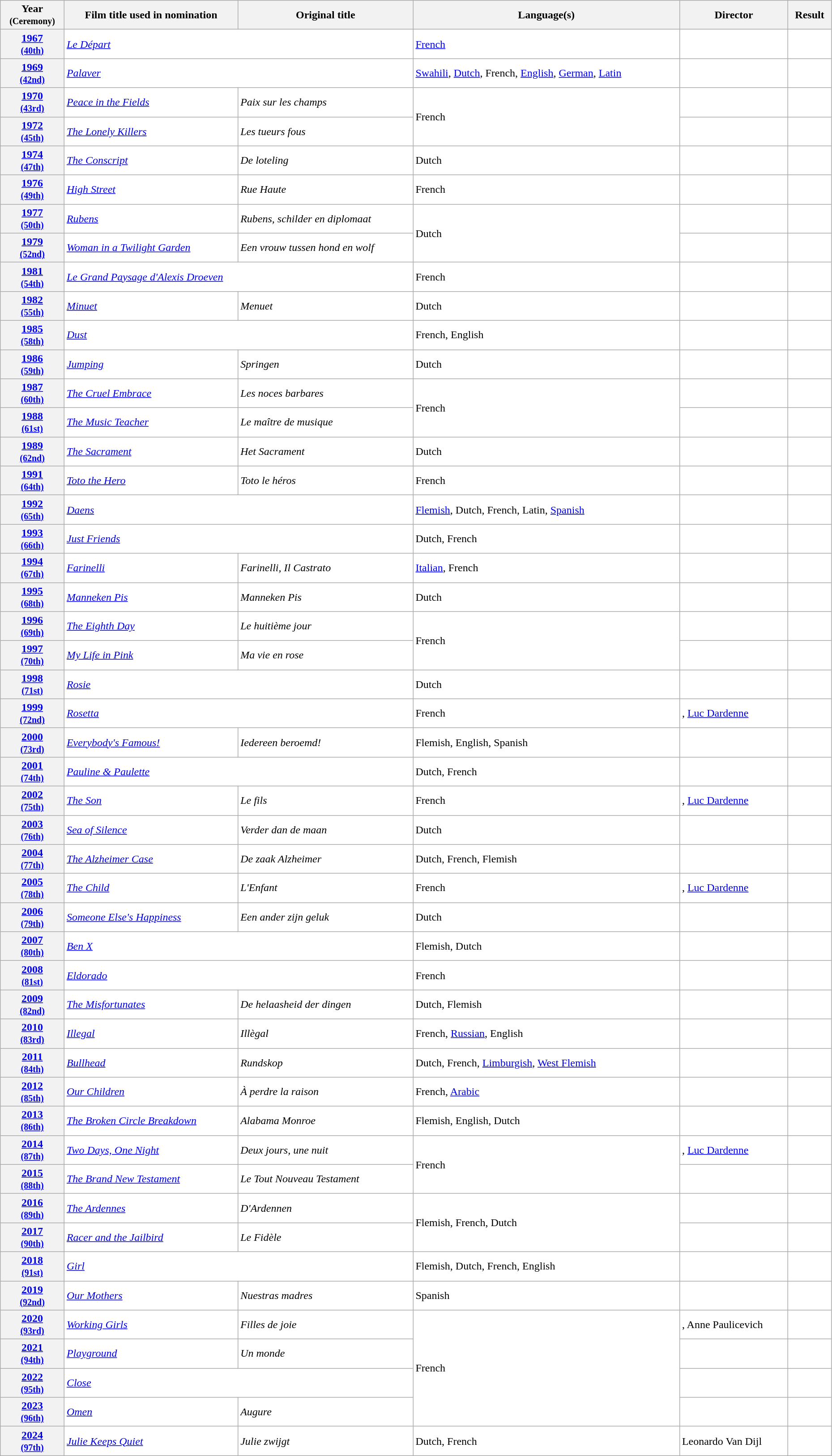<table class="wikitable sortable" width="98%" style="background:#ffffff;">
<tr>
<th>Year<br><small>(Ceremony)</small></th>
<th>Film title used in nomination</th>
<th>Original title</th>
<th>Language(s)</th>
<th>Director</th>
<th>Result</th>
</tr>
<tr>
<th align="center"><a href='#'>1967</a><br><small><a href='#'>(40th)</a></small></th>
<td colspan="2"><em><a href='#'>Le Départ</a></em></td>
<td><a href='#'>French</a></td>
<td></td>
<td></td>
</tr>
<tr>
<th align="center"><a href='#'>1969</a><br><small><a href='#'>(42nd)</a></small></th>
<td colspan="2"><em><a href='#'>Palaver</a></em></td>
<td><a href='#'>Swahili</a>, <a href='#'>Dutch</a>, French, <a href='#'>English</a>, <a href='#'>German</a>, <a href='#'>Latin</a></td>
<td></td>
<td></td>
</tr>
<tr>
<th align="center"><a href='#'>1970</a><br><small><a href='#'>(43rd)</a></small></th>
<td><em><a href='#'>Peace in the Fields</a></em></td>
<td><em>Paix sur les champs</em></td>
<td rowspan="2">French</td>
<td></td>
<td></td>
</tr>
<tr>
<th align="center"><a href='#'>1972</a><br><small><a href='#'>(45th)</a></small></th>
<td><em><a href='#'>The Lonely Killers</a></em></td>
<td><em>Les tueurs fous</em></td>
<td></td>
<td></td>
</tr>
<tr>
<th align="center"><a href='#'>1974</a><br><small><a href='#'>(47th)</a></small></th>
<td><em><a href='#'>The Conscript</a></em></td>
<td><em>De loteling</em></td>
<td>Dutch</td>
<td></td>
<td></td>
</tr>
<tr>
<th align="center"><a href='#'>1976</a><br><small><a href='#'>(49th)</a></small></th>
<td><em><a href='#'>High Street</a></em></td>
<td><em>Rue Haute</em></td>
<td>French</td>
<td></td>
<td></td>
</tr>
<tr>
<th align="center"><a href='#'>1977</a><br><small><a href='#'>(50th)</a></small></th>
<td><em><a href='#'>Rubens</a></em></td>
<td><em>Rubens, schilder en diplomaat</em></td>
<td rowspan="2">Dutch</td>
<td></td>
<td></td>
</tr>
<tr>
<th align="center"><a href='#'>1979</a><br><small><a href='#'>(52nd)</a></small></th>
<td><em><a href='#'>Woman in a Twilight Garden</a></em></td>
<td><em>Een vrouw tussen hond en wolf</em></td>
<td></td>
<td></td>
</tr>
<tr>
<th align="center"><a href='#'>1981</a><br><small><a href='#'>(54th)</a></small></th>
<td colspan="2"><em><a href='#'>Le Grand Paysage d'Alexis Droeven</a></em></td>
<td>French</td>
<td></td>
<td></td>
</tr>
<tr>
<th align="center"><a href='#'>1982</a><br><small><a href='#'>(55th)</a></small></th>
<td><em><a href='#'>Minuet</a></em></td>
<td><em>Menuet</em></td>
<td>Dutch</td>
<td></td>
<td></td>
</tr>
<tr>
<th align="center"><a href='#'>1985</a><br><small><a href='#'>(58th)</a></small></th>
<td colspan="2"><em><a href='#'>Dust</a></em></td>
<td>French, English</td>
<td></td>
<td></td>
</tr>
<tr>
<th align="center"><a href='#'>1986</a><br><small><a href='#'>(59th)</a></small></th>
<td><em><a href='#'>Jumping</a></em></td>
<td><em>Springen</em></td>
<td>Dutch</td>
<td></td>
<td></td>
</tr>
<tr>
<th align="center"><a href='#'>1987</a><br><small><a href='#'>(60th)</a></small></th>
<td><em><a href='#'>The Cruel Embrace</a></em></td>
<td><em>Les noces barbares</em></td>
<td rowspan="2">French</td>
<td></td>
<td></td>
</tr>
<tr>
<th align="center"><a href='#'>1988</a><br><small><a href='#'>(61st)</a></small></th>
<td><em><a href='#'>The Music Teacher</a></em></td>
<td><em>Le maître de musique</em></td>
<td></td>
<td></td>
</tr>
<tr>
<th align="center"><a href='#'>1989</a><br><small><a href='#'>(62nd)</a></small></th>
<td><em><a href='#'>The Sacrament</a></em></td>
<td><em>Het Sacrament</em></td>
<td>Dutch</td>
<td></td>
<td></td>
</tr>
<tr>
<th align="center"><a href='#'>1991</a><br><small><a href='#'>(64th)</a></small></th>
<td><em><a href='#'>Toto the Hero</a></em></td>
<td><em>Toto le héros</em></td>
<td>French</td>
<td></td>
<td></td>
</tr>
<tr>
<th align="center"><a href='#'>1992</a><br><small><a href='#'>(65th)</a></small></th>
<td colspan="2"><em><a href='#'>Daens</a></em></td>
<td><a href='#'>Flemish</a>, Dutch, French, Latin, <a href='#'>Spanish</a></td>
<td></td>
<td></td>
</tr>
<tr>
<th align="center"><a href='#'>1993</a><br><small><a href='#'>(66th)</a></small></th>
<td colspan="2"><em><a href='#'>Just Friends</a></em></td>
<td>Dutch, French</td>
<td></td>
<td></td>
</tr>
<tr>
<th align="center"><a href='#'>1994</a><br><small><a href='#'>(67th)</a></small></th>
<td><em><a href='#'>Farinelli</a></em></td>
<td><em>Farinelli, Il Castrato</em></td>
<td><a href='#'>Italian</a>, French</td>
<td></td>
<td></td>
</tr>
<tr>
<th align="center"><a href='#'>1995</a><br><small><a href='#'>(68th)</a></small></th>
<td><em><a href='#'>Manneken Pis</a></em></td>
<td><em>Manneken Pis</em></td>
<td>Dutch</td>
<td></td>
<td></td>
</tr>
<tr>
<th align="center"><a href='#'>1996</a><br><small><a href='#'>(69th)</a></small></th>
<td><em><a href='#'>The Eighth Day</a></em></td>
<td><em>Le huitième jour</em></td>
<td rowspan="2">French</td>
<td></td>
<td></td>
</tr>
<tr>
<th align="center"><a href='#'>1997</a><br><small><a href='#'>(70th)</a></small></th>
<td><em><a href='#'>My Life in Pink</a></em></td>
<td><em>Ma vie en rose</em></td>
<td></td>
<td></td>
</tr>
<tr>
<th align="center"><a href='#'>1998</a><br><small><a href='#'>(71st)</a></small></th>
<td colspan="2"><em><a href='#'>Rosie</a></em></td>
<td>Dutch</td>
<td></td>
<td></td>
</tr>
<tr>
<th align="center"><a href='#'>1999</a><br><small><a href='#'>(72nd)</a></small></th>
<td colspan="2"><em><a href='#'>Rosetta</a></em></td>
<td>French</td>
<td>, <a href='#'>Luc Dardenne</a></td>
<td></td>
</tr>
<tr>
<th align="center"><a href='#'>2000</a><br><small><a href='#'>(73rd)</a></small></th>
<td><em><a href='#'>Everybody's Famous!</a></em></td>
<td><em>Iedereen beroemd!</em></td>
<td>Flemish, English, Spanish</td>
<td></td>
<td></td>
</tr>
<tr>
<th align="center"><a href='#'>2001</a><br><small><a href='#'>(74th)</a></small></th>
<td colspan="2"><em><a href='#'>Pauline & Paulette</a></em></td>
<td>Dutch, French</td>
<td></td>
<td></td>
</tr>
<tr>
<th align="center"><a href='#'>2002</a><br><small><a href='#'>(75th)</a></small></th>
<td><em><a href='#'>The Son</a></em></td>
<td><em>Le fils</em></td>
<td>French</td>
<td>, <a href='#'>Luc Dardenne</a></td>
<td></td>
</tr>
<tr>
<th align="center"><a href='#'>2003</a><br><small><a href='#'>(76th)</a></small></th>
<td><em><a href='#'>Sea of Silence</a></em></td>
<td><em>Verder dan de maan</em></td>
<td>Dutch</td>
<td></td>
<td></td>
</tr>
<tr>
<th align="center"><a href='#'>2004</a><br><small><a href='#'>(77th)</a></small></th>
<td><em><a href='#'>The Alzheimer Case</a></em></td>
<td><em>De zaak Alzheimer</em></td>
<td>Dutch, French, Flemish</td>
<td></td>
<td></td>
</tr>
<tr>
<th align="center"><a href='#'>2005</a><br><small><a href='#'>(78th)</a></small></th>
<td><em><a href='#'>The Child</a></em></td>
<td><em>L'Enfant</em></td>
<td>French</td>
<td>, <a href='#'>Luc Dardenne</a></td>
<td></td>
</tr>
<tr>
<th align="center"><a href='#'>2006</a><br><small><a href='#'>(79th)</a></small></th>
<td><em><a href='#'>Someone Else's Happiness</a></em></td>
<td><em>Een ander zijn geluk</em></td>
<td>Dutch</td>
<td></td>
<td></td>
</tr>
<tr>
<th align="center"><a href='#'>2007</a><br><small><a href='#'>(80th)</a></small></th>
<td colspan="2"><em><a href='#'>Ben X</a></em></td>
<td>Flemish, Dutch</td>
<td></td>
<td></td>
</tr>
<tr>
<th align="center"><a href='#'>2008</a><br><small><a href='#'>(81st)</a></small></th>
<td colspan="2"><em><a href='#'>Eldorado</a></em></td>
<td>French</td>
<td></td>
<td></td>
</tr>
<tr>
<th align="center"><a href='#'>2009</a><br><small><a href='#'>(82nd)</a></small></th>
<td><em><a href='#'>The Misfortunates</a></em></td>
<td><em>De helaasheid der dingen</em></td>
<td>Dutch, Flemish</td>
<td></td>
<td></td>
</tr>
<tr>
<th align="center"><a href='#'>2010</a><br><small><a href='#'>(83rd)</a></small></th>
<td><em><a href='#'>Illegal</a></em></td>
<td><em>Illègal</em></td>
<td>French, <a href='#'>Russian</a>, English</td>
<td></td>
<td></td>
</tr>
<tr>
<th align="center"><a href='#'>2011</a><br><small><a href='#'>(84th)</a></small></th>
<td><em><a href='#'>Bullhead</a></em></td>
<td><em>Rundskop</em></td>
<td>Dutch, French, <a href='#'>Limburgish</a>, <a href='#'>West Flemish</a></td>
<td></td>
<td></td>
</tr>
<tr>
<th align="center"><a href='#'>2012</a><br><small><a href='#'>(85th)</a></small></th>
<td><em><a href='#'>Our Children</a></em></td>
<td><em>À perdre la raison</em></td>
<td>French, <a href='#'>Arabic</a></td>
<td></td>
<td></td>
</tr>
<tr>
<th align="center"><a href='#'>2013</a><br><small><a href='#'>(86th)</a></small></th>
<td><em><a href='#'>The Broken Circle Breakdown</a></em></td>
<td><em>Alabama Monroe</em></td>
<td>Flemish, English, Dutch</td>
<td></td>
<td></td>
</tr>
<tr>
<th align="center"><a href='#'>2014</a><br><small><a href='#'>(87th)</a></small></th>
<td><em><a href='#'>Two Days, One Night</a></em></td>
<td><em>Deux jours, une nuit</em></td>
<td rowspan="2">French</td>
<td>, <a href='#'>Luc Dardenne</a></td>
<td></td>
</tr>
<tr>
<th align="center"><a href='#'>2015</a><br><small><a href='#'>(88th)</a></small></th>
<td><em><a href='#'>The Brand New Testament</a></em></td>
<td><em>Le Tout Nouveau Testament</em></td>
<td></td>
<td></td>
</tr>
<tr>
<th align="center"><a href='#'>2016</a><br><small><a href='#'>(89th)</a></small></th>
<td><em><a href='#'>The Ardennes</a></em></td>
<td><em>D'Ardennen</em></td>
<td rowspan="2">Flemish, French, Dutch</td>
<td></td>
<td></td>
</tr>
<tr>
<th align="center"><a href='#'>2017</a><br><small><a href='#'>(90th)</a></small></th>
<td><em><a href='#'>Racer and the Jailbird</a></em></td>
<td><em>Le Fidèle</em></td>
<td></td>
<td></td>
</tr>
<tr>
<th align="center"><a href='#'>2018</a><br><small><a href='#'>(91st)</a></small></th>
<td colspan="2"><em><a href='#'>Girl</a></em></td>
<td>Flemish, Dutch, French, English</td>
<td></td>
<td></td>
</tr>
<tr>
<th align="center"><a href='#'>2019</a><br><small><a href='#'>(92nd)</a></small></th>
<td><em><a href='#'>Our Mothers</a></em></td>
<td><em>Nuestras madres</em></td>
<td>Spanish</td>
<td></td>
<td></td>
</tr>
<tr>
<th align="center"><a href='#'>2020</a><br><small><a href='#'>(93rd)</a></small></th>
<td><em><a href='#'>Working Girls</a></em></td>
<td><em>Filles de joie</em></td>
<td rowspan="4">French</td>
<td>, Anne Paulicevich</td>
<td></td>
</tr>
<tr>
<th align="center"><a href='#'>2021</a><br><small><a href='#'>(94th)</a></small></th>
<td><em><a href='#'>Playground</a></em></td>
<td><em>Un monde</em></td>
<td></td>
<td></td>
</tr>
<tr>
<th align="center"><a href='#'>2022</a><br><small><a href='#'>(95th)</a></small></th>
<td colspan="2"><em><a href='#'>Close</a></em></td>
<td></td>
<td></td>
</tr>
<tr>
<th align="center"><a href='#'>2023</a><br><small><a href='#'>(96th)</a></small></th>
<td><em><a href='#'>Omen</a></em></td>
<td><em>Augure</em></td>
<td></td>
<td></td>
</tr>
<tr>
<th><a href='#'>2024</a><br><small><a href='#'>(97th)</a></small></th>
<td><em><a href='#'>Julie Keeps Quiet</a></em></td>
<td><em>Julie zwijgt</em></td>
<td>Dutch, French</td>
<td>Leonardo Van Dijl</td>
<td></td>
</tr>
</table>
